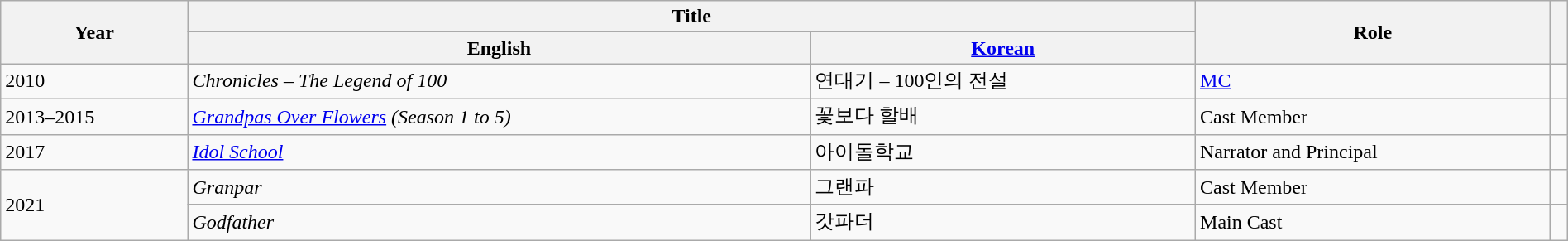<table class="wikitable sortable plainrowheaders" style="clear:none; font-size:100%; padding:0 auto; width:100%; margin:auto">
<tr>
<th rowspan="2">Year</th>
<th colspan="2">Title</th>
<th rowspan="2">Role</th>
<th rowspan="2" class="unsortable"></th>
</tr>
<tr>
<th>English</th>
<th><a href='#'>Korean</a></th>
</tr>
<tr>
<td>2010</td>
<td><em>Chronicles – The Legend of 100</em></td>
<td>연대기 – 100인의 전설</td>
<td><a href='#'>MC</a></td>
<td></td>
</tr>
<tr>
<td>2013–2015</td>
<td><em><a href='#'>Grandpas Over Flowers</a> (Season 1 to 5)</em></td>
<td>꽃보다 할배</td>
<td>Cast Member</td>
<td></td>
</tr>
<tr>
<td>2017</td>
<td><em><a href='#'>Idol School</a></em></td>
<td>아이돌학교</td>
<td>Narrator and Principal</td>
<td></td>
</tr>
<tr>
<td rowspan="2">2021</td>
<td><em>Granpar</em></td>
<td>그랜파</td>
<td>Cast Member</td>
<td></td>
</tr>
<tr>
<td><em>Godfather</em></td>
<td>갓파더</td>
<td>Main Cast</td>
<td></td>
</tr>
</table>
